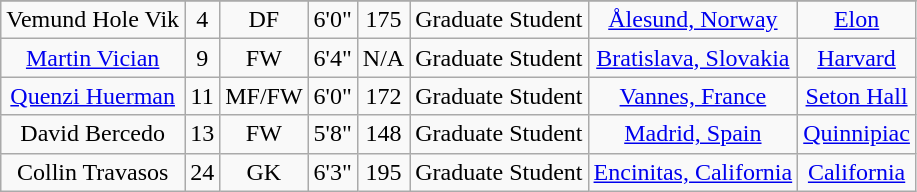<table class="wikitable sortable" border="1" style="text-align:center;">
<tr align=center>
</tr>
<tr>
<td>Vemund Hole Vik</td>
<td>4</td>
<td>DF</td>
<td>6'0"</td>
<td>175</td>
<td>Graduate Student</td>
<td><a href='#'>Ålesund, Norway</a></td>
<td><a href='#'>Elon</a></td>
</tr>
<tr>
<td><a href='#'>Martin Vician</a></td>
<td>9</td>
<td>FW</td>
<td>6'4"</td>
<td>N/A</td>
<td>Graduate Student</td>
<td><a href='#'>Bratislava, Slovakia</a></td>
<td><a href='#'>Harvard</a></td>
</tr>
<tr>
<td><a href='#'>Quenzi Huerman</a></td>
<td>11</td>
<td>MF/FW</td>
<td>6'0"</td>
<td>172</td>
<td>Graduate Student</td>
<td><a href='#'>Vannes, France</a></td>
<td><a href='#'>Seton Hall</a></td>
</tr>
<tr>
<td>David Bercedo</td>
<td>13</td>
<td>FW</td>
<td>5'8"</td>
<td>148</td>
<td>Graduate Student</td>
<td><a href='#'>Madrid, Spain</a></td>
<td><a href='#'>Quinnipiac</a></td>
</tr>
<tr>
<td>Collin Travasos</td>
<td>24</td>
<td>GK</td>
<td>6'3"</td>
<td>195</td>
<td>Graduate Student</td>
<td><a href='#'>Encinitas, California</a></td>
<td><a href='#'>California</a></td>
</tr>
</table>
